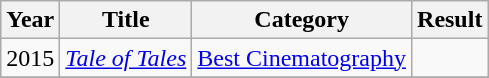<table class="wikitable">
<tr>
<th>Year</th>
<th>Title</th>
<th>Category</th>
<th>Result</th>
</tr>
<tr>
<td>2015</td>
<td><em><a href='#'>Tale of Tales</a></em></td>
<td><a href='#'>Best Cinematography</a></td>
<td></td>
</tr>
<tr>
</tr>
</table>
